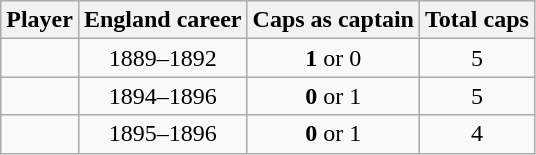<table class="wikitable" style="text-align: center;">
<tr>
<th>Player</th>
<th>England career</th>
<th>Caps as captain</th>
<th>Total caps</th>
</tr>
<tr>
<td style="text-align:left;"></td>
<td>1889–1892</td>
<td><strong>1</strong> or 0</td>
<td>5</td>
</tr>
<tr>
<td style="text-align:left;"></td>
<td>1894–1896</td>
<td><strong>0</strong> or 1</td>
<td>5</td>
</tr>
<tr>
<td style="text-align:left;"></td>
<td>1895–1896</td>
<td><strong>0</strong> or 1</td>
<td>4</td>
</tr>
</table>
